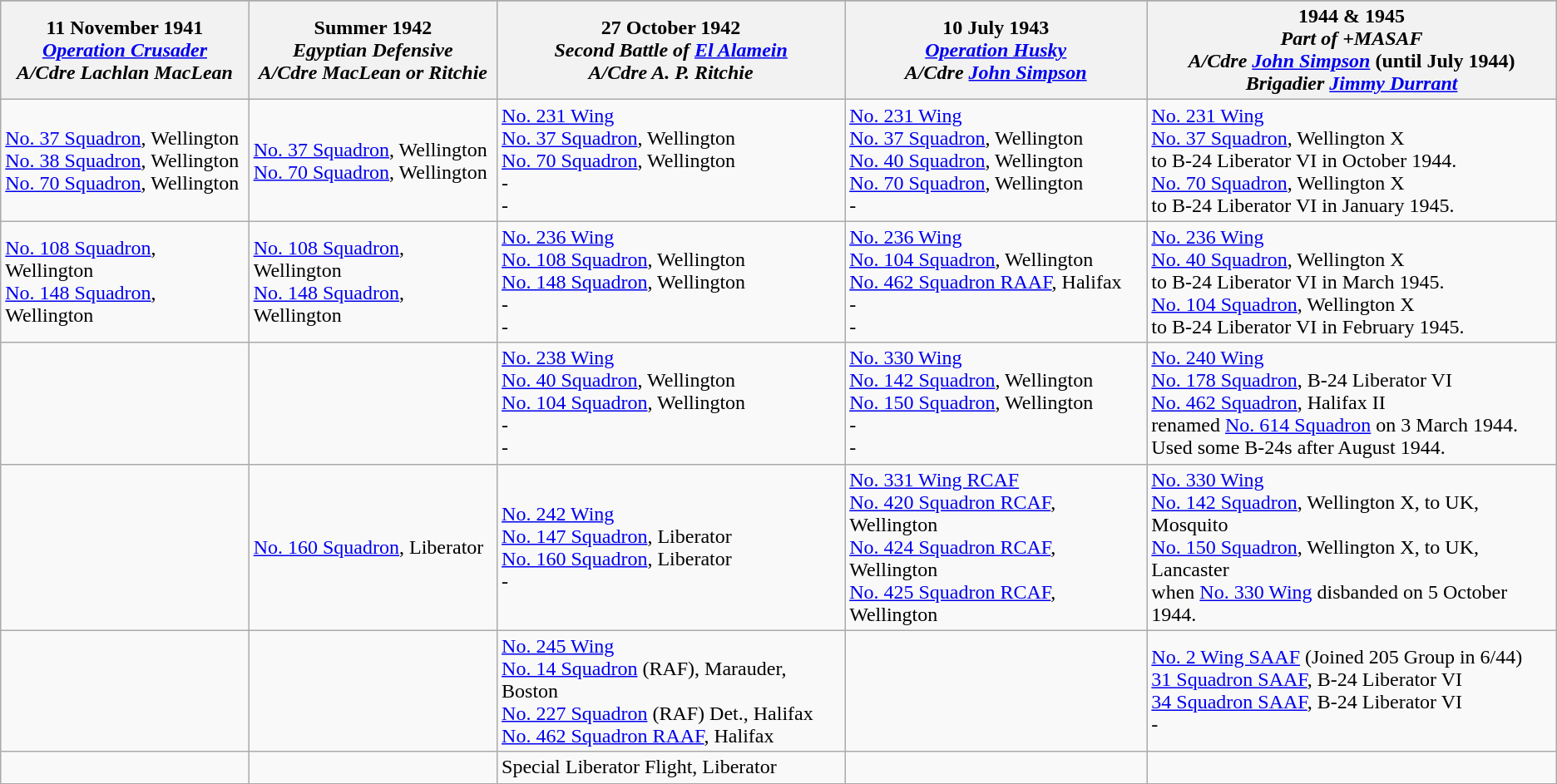<table class="wikitable">
<tr>
</tr>
<tr>
<th>11 November 1941<br><em><a href='#'>Operation Crusader</a></em><br><em>A/Cdre Lachlan MacLean</em></th>
<th>Summer 1942<br><em>Egyptian Defensive</em><br><em>A/Cdre MacLean or Ritchie</em></th>
<th>27 October 1942<br><em>Second Battle of <a href='#'>El Alamein</a></em><br><em>A/Cdre A. P. Ritchie</em></th>
<th>10 July 1943<br><em><a href='#'>Operation Husky</a></em><br><em>A/Cdre <a href='#'>John Simpson</a></em></th>
<th>1944 & 1945<br><em>Part of +MASAF</em><br><em>A/Cdre <a href='#'>John Simpson</a></em> (until July 1944)<br><em>Brigadier <a href='#'>Jimmy Durrant</a></em></th>
</tr>
<tr>
<td><a href='#'>No. 37 Squadron</a>, Wellington<br><a href='#'>No. 38 Squadron</a>, Wellington<br><a href='#'>No. 70 Squadron</a>, Wellington</td>
<td><a href='#'>No. 37 Squadron</a>, Wellington<br><a href='#'>No. 70 Squadron</a>, Wellington</td>
<td><a href='#'>No. 231 Wing</a><br><a href='#'>No. 37 Squadron</a>, Wellington<br><a href='#'>No. 70 Squadron</a>, Wellington<br>-<br>-</td>
<td><a href='#'>No. 231 Wing</a><br><a href='#'>No. 37 Squadron</a>, Wellington<br><a href='#'>No. 40 Squadron</a>, Wellington<br><a href='#'>No. 70 Squadron</a>, Wellington<br>-</td>
<td><a href='#'>No. 231 Wing</a><br><a href='#'>No. 37 Squadron</a>, Wellington X<br>to B-24 Liberator VI in October 1944.<br><a href='#'>No. 70 Squadron</a>, Wellington X<br>to B-24 Liberator VI in January 1945.</td>
</tr>
<tr>
<td><a href='#'>No. 108 Squadron</a>, Wellington<br><a href='#'>No. 148 Squadron</a>, Wellington</td>
<td><a href='#'>No. 108 Squadron</a>, Wellington<br><a href='#'>No. 148 Squadron</a>, Wellington</td>
<td><a href='#'>No. 236 Wing</a><br><a href='#'>No. 108 Squadron</a>, Wellington<br><a href='#'>No. 148 Squadron</a>, Wellington<br>-<br>-</td>
<td><a href='#'>No. 236 Wing</a><br><a href='#'>No. 104 Squadron</a>, Wellington<br><a href='#'>No. 462 Squadron RAAF</a>, Halifax<br>-<br>-</td>
<td><a href='#'>No. 236 Wing</a><br><a href='#'>No. 40 Squadron</a>, Wellington X<br>to B-24 Liberator VI in March 1945.<br><a href='#'>No. 104 Squadron</a>, Wellington X<br>to B-24 Liberator VI in February 1945.</td>
</tr>
<tr>
<td></td>
<td></td>
<td><a href='#'>No. 238 Wing</a><br><a href='#'>No. 40 Squadron</a>, Wellington<br><a href='#'>No. 104 Squadron</a>, Wellington<br>-<br>-</td>
<td><a href='#'>No. 330 Wing</a><br><a href='#'>No. 142 Squadron</a>, Wellington<br><a href='#'>No. 150 Squadron</a>, Wellington<br>-<br>-</td>
<td><a href='#'>No. 240 Wing</a><br><a href='#'>No. 178 Squadron</a>, B-24 Liberator VI<br><a href='#'>No. 462 Squadron</a>, Halifax II<br>renamed <a href='#'>No. 614 Squadron</a> on 3 March 1944.<br>Used some B-24s after August 1944.</td>
</tr>
<tr>
<td></td>
<td><a href='#'>No. 160 Squadron</a>, Liberator</td>
<td><a href='#'>No. 242 Wing</a><br><a href='#'>No. 147 Squadron</a>, Liberator<br><a href='#'>No. 160 Squadron</a>, Liberator<br>-</td>
<td><a href='#'>No. 331 Wing RCAF</a><br><a href='#'>No. 420 Squadron RCAF</a>, Wellington<br><a href='#'>No. 424 Squadron RCAF</a>, Wellington<br><a href='#'>No. 425 Squadron RCAF</a>, Wellington</td>
<td><a href='#'>No. 330 Wing</a><br><a href='#'>No. 142 Squadron</a>, Wellington X, to UK, Mosquito<br><a href='#'>No. 150 Squadron</a>, Wellington X, to UK, Lancaster<br>when <a href='#'>No. 330 Wing</a> disbanded on 5 October 1944.</td>
</tr>
<tr>
<td></td>
<td></td>
<td><a href='#'>No. 245 Wing</a><br><a href='#'>No. 14 Squadron</a> (RAF), Marauder, Boston<br><a href='#'>No. 227 Squadron</a> (RAF) Det., Halifax<br><a href='#'>No. 462 Squadron RAAF</a>, Halifax</td>
<td></td>
<td><a href='#'>No. 2 Wing SAAF</a> (Joined 205 Group in 6/44)<br><a href='#'>31 Squadron SAAF</a>, B-24 Liberator VI<br><a href='#'>34 Squadron SAAF</a>, B-24 Liberator VI<br>-</td>
</tr>
<tr>
<td></td>
<td></td>
<td>Special Liberator Flight, Liberator</td>
<td></td>
<td></td>
</tr>
</table>
